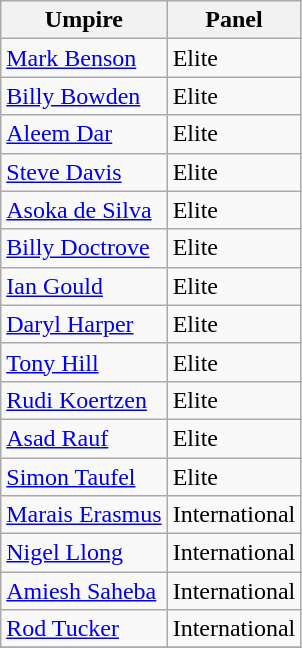<table class="wikitable">
<tr>
<th>Umpire</th>
<th>Panel</th>
</tr>
<tr>
<td> <a href='#'>Mark Benson</a></td>
<td>Elite</td>
</tr>
<tr>
<td> <a href='#'>Billy Bowden</a></td>
<td>Elite</td>
</tr>
<tr>
<td> <a href='#'>Aleem Dar</a></td>
<td>Elite</td>
</tr>
<tr>
<td> <a href='#'>Steve Davis</a></td>
<td>Elite</td>
</tr>
<tr>
<td> <a href='#'>Asoka de Silva</a></td>
<td>Elite</td>
</tr>
<tr>
<td> <a href='#'>Billy Doctrove</a></td>
<td>Elite</td>
</tr>
<tr>
<td> <a href='#'>Ian Gould</a></td>
<td>Elite</td>
</tr>
<tr>
<td> <a href='#'>Daryl Harper</a></td>
<td>Elite</td>
</tr>
<tr>
<td> <a href='#'>Tony Hill</a></td>
<td>Elite</td>
</tr>
<tr>
<td> <a href='#'>Rudi Koertzen</a></td>
<td>Elite</td>
</tr>
<tr>
<td> <a href='#'>Asad Rauf</a></td>
<td>Elite</td>
</tr>
<tr>
<td> <a href='#'>Simon Taufel</a></td>
<td>Elite</td>
</tr>
<tr>
<td> <a href='#'>Marais Erasmus</a></td>
<td>International</td>
</tr>
<tr>
<td> <a href='#'>Nigel Llong</a></td>
<td>International</td>
</tr>
<tr>
<td> <a href='#'>Amiesh Saheba</a></td>
<td>International</td>
</tr>
<tr>
<td> <a href='#'>Rod Tucker</a></td>
<td>International</td>
</tr>
<tr>
</tr>
</table>
